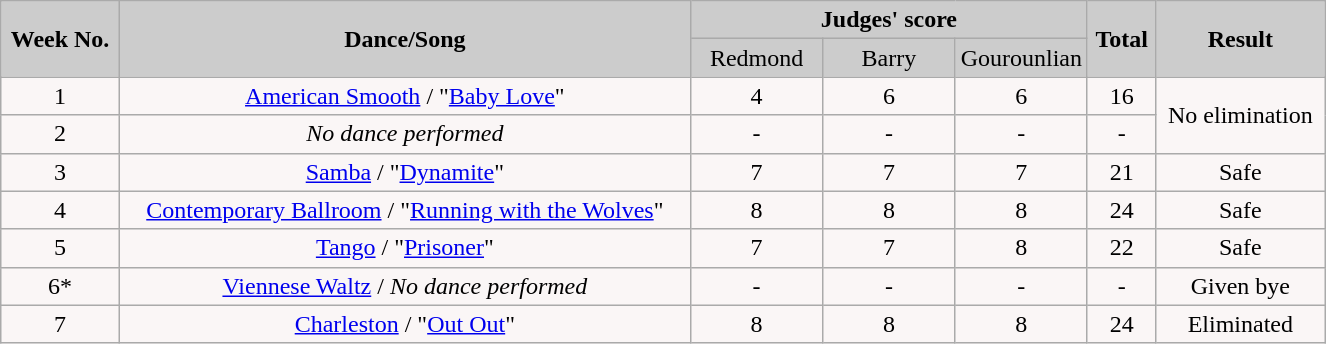<table class="wikitable collapsible">
<tr>
<th rowspan="2" style="background:#ccc; text-align:Center;"><strong>Week No.</strong></th>
<th rowspan="2" style="background:#ccc; text-align:Center;"><strong>Dance/Song</strong></th>
<th colspan="3" style="background:#ccc; text-align:Center;"><strong>Judges' score</strong></th>
<th rowspan="2" style="background:#ccc; text-align:Center;"><strong>Total</strong></th>
<th rowspan="2" style="background:#ccc; text-align:Center;"><strong>Result</strong></th>
</tr>
<tr style="text-align:center; background:#ccc;">
<td style="width:10%; ">Redmond</td>
<td style="width:10%; ">Barry</td>
<td style="width:10%; ">Gourounlian</td>
</tr>
<tr style="text-align:center; background:#faf6f6;">
<td>1</td>
<td><a href='#'>American Smooth</a> / "<a href='#'>Baby Love</a>"</td>
<td>4</td>
<td>6</td>
<td>6</td>
<td>16</td>
<td rowspan="2">No elimination</td>
</tr>
<tr style="text-align:center; background:#faf6f6;">
<td>2</td>
<td><em>No dance performed</em></td>
<td>-</td>
<td>-</td>
<td>-</td>
<td>-</td>
</tr>
<tr style="text-align:center; background:#faf6f6;">
<td>3</td>
<td><a href='#'>Samba</a> / "<a href='#'>Dynamite</a>"</td>
<td>7</td>
<td>7</td>
<td>7</td>
<td>21</td>
<td>Safe</td>
</tr>
<tr style="text-align:center; background:#faf6f6;">
<td>4</td>
<td><a href='#'>Contemporary Ballroom</a> / "<a href='#'>Running with the Wolves</a>"</td>
<td>8</td>
<td>8</td>
<td>8</td>
<td>24</td>
<td>Safe</td>
</tr>
<tr style="text-align:center; background:#faf6f6;">
<td>5</td>
<td><a href='#'>Tango</a> / "<a href='#'>Prisoner</a>"</td>
<td>7</td>
<td>7</td>
<td>8</td>
<td>22</td>
<td>Safe</td>
</tr>
<tr style="text-align:center; background:#faf6f6;">
<td>6*</td>
<td><a href='#'>Viennese Waltz</a> / <em>No dance performed</em></td>
<td>-</td>
<td>-</td>
<td>-</td>
<td>-</td>
<td>Given bye</td>
</tr>
<tr style="text-align:center; background:#faf6f6;">
<td>7</td>
<td><a href='#'>Charleston</a> / "<a href='#'>Out Out</a>"</td>
<td>8</td>
<td>8</td>
<td>8</td>
<td>24</td>
<td>Eliminated</td>
</tr>
</table>
